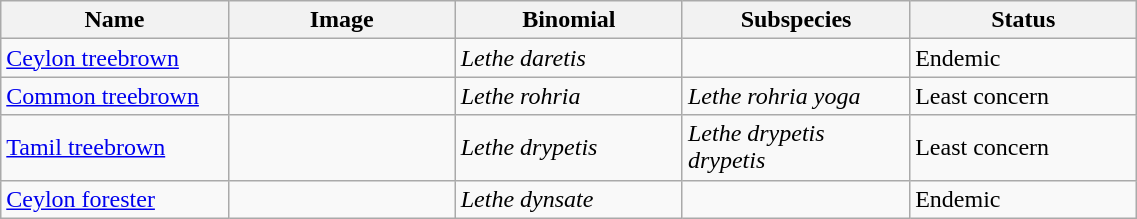<table width=60% class="wikitable">
<tr>
<th>Name</th>
<th width="20%">Image</th>
<th width="20%">Binomial</th>
<th width=20%>Subspecies</th>
<th width=20%>Status</th>
</tr>
<tr>
<td><a href='#'>Ceylon treebrown</a></td>
<td></td>
<td><em>Lethe daretis</em></td>
<td></td>
<td>Endemic</td>
</tr>
<tr>
<td><a href='#'>Common treebrown</a></td>
<td><br></td>
<td><em>Lethe rohria</em></td>
<td><em>Lethe rohria yoga</em></td>
<td>Least concern</td>
</tr>
<tr>
<td><a href='#'>Tamil treebrown</a></td>
<td><br></td>
<td><em>Lethe drypetis</em></td>
<td><em>Lethe drypetis drypetis</em></td>
<td>Least concern</td>
</tr>
<tr>
<td><a href='#'>Ceylon forester</a></td>
<td></td>
<td><em>Lethe dynsate</em></td>
<td></td>
<td>Endemic</td>
</tr>
</table>
